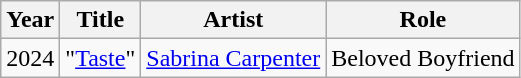<table class="wikitable sortable">
<tr>
<th>Year</th>
<th>Title</th>
<th>Artist</th>
<th>Role</th>
</tr>
<tr>
<td>2024</td>
<td>"<a href='#'>Taste</a>"</td>
<td><a href='#'>Sabrina Carpenter</a></td>
<td>Beloved Boyfriend</td>
</tr>
</table>
